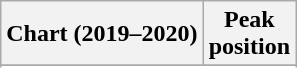<table class="wikitable sortable plainrowheaders" style="text-align:center">
<tr>
<th scope="col">Chart (2019–2020)</th>
<th scope="col">Peak<br> position</th>
</tr>
<tr>
</tr>
<tr>
</tr>
<tr>
</tr>
<tr>
</tr>
</table>
